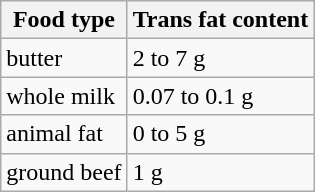<table class="wikitable">
<tr>
<th>Food type</th>
<th>Trans fat content</th>
</tr>
<tr>
<td>butter</td>
<td>2 to 7 g</td>
</tr>
<tr>
<td>whole milk</td>
<td>0.07 to 0.1 g</td>
</tr>
<tr>
<td>animal fat</td>
<td>0 to 5 g</td>
</tr>
<tr>
<td>ground beef</td>
<td>1 g</td>
</tr>
</table>
